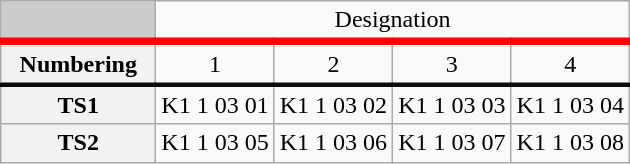<table class="wikitable" summary="方面別編成表" style="text-align:center; margin-left:3em;">
<tr>
<td style="background:#ccc; width:6em;"> </td>
<td colspan="4">Designation</td>
</tr>
<tr style="border-top:solid 5px #ff0000;">
<th>Numbering</th>
<td>1</td>
<td>2</td>
<td>3</td>
<td>4</td>
</tr>
<tr style="border-top:solid 3px #0b0b0b;">
<th>TS1</th>
<td>K1 1 03 01</td>
<td>K1 1 03 02</td>
<td>K1 1 03 03</td>
<td>K1 1 03 04</td>
</tr>
<tr>
<th>TS2</th>
<td>K1 1 03 05</td>
<td>K1 1 03 06</td>
<td>K1 1 03 07</td>
<td>K1 1 03 08</td>
</tr>
</table>
